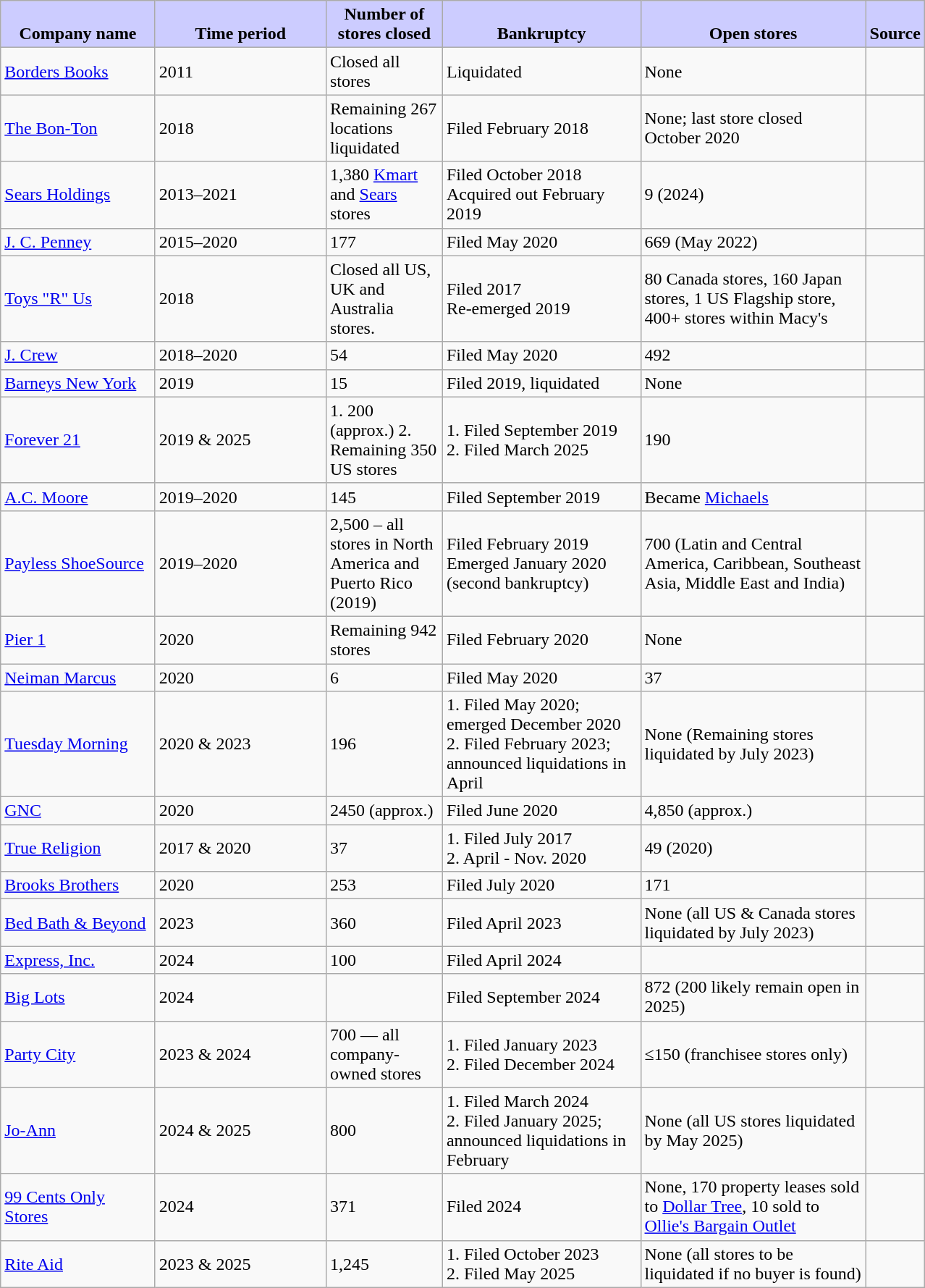<table class="wikitable sortable">
<tr style="text-align:center; background:#ccf; font-weight:bold; vertical-align:bottom;">
<td style="width:135px; height:13px;">Company name</td>
<td style="width:150px;">Time period</td>
<td style="width:100px;">Number of stores closed</td>
<td style="width:175px;">Bankruptcy</td>
<td style="width:200px;">Open stores</td>
<td style="width:45px;">Source</td>
</tr>
<tr>
<td><a href='#'>Borders Books</a></td>
<td>2011</td>
<td>Closed all stores</td>
<td>Liquidated</td>
<td>None</td>
<td></td>
</tr>
<tr>
<td><a href='#'>The Bon-Ton</a></td>
<td>2018</td>
<td>Remaining 267 locations liquidated</td>
<td>Filed February 2018</td>
<td>None; last store closed October 2020</td>
<td></td>
</tr>
<tr>
<td><a href='#'>Sears Holdings</a></td>
<td>2013–2021</td>
<td>1,380 <a href='#'>Kmart</a> and <a href='#'>Sears</a> stores</td>
<td>Filed October 2018<br>Acquired out February 2019</td>
<td>9 (2024)</td>
<td></td>
</tr>
<tr>
<td><a href='#'>J. C. Penney</a></td>
<td>2015–2020</td>
<td>177</td>
<td>Filed May 2020</td>
<td>669 (May 2022)</td>
<td></td>
</tr>
<tr>
<td><a href='#'>Toys "R" Us</a></td>
<td>2018</td>
<td>Closed all US, UK and Australia stores.</td>
<td>Filed 2017<br>Re-emerged 2019</td>
<td>80 Canada stores, 160 Japan stores, 1 US Flagship store, 400+ stores within Macy's</td>
<td></td>
</tr>
<tr>
<td><a href='#'>J. Crew</a></td>
<td>2018–2020</td>
<td>54</td>
<td>Filed May 2020</td>
<td>492</td>
<td></td>
</tr>
<tr>
<td><a href='#'>Barneys New York</a></td>
<td>2019</td>
<td>15</td>
<td>Filed 2019, liquidated</td>
<td>None</td>
<td></td>
</tr>
<tr>
<td><a href='#'>Forever 21</a></td>
<td>2019 & 2025</td>
<td>1. 200 (approx.) 2. Remaining 350 US stores</td>
<td>1. Filed September 2019<br>2. Filed March 2025</td>
<td>190</td>
<td></td>
</tr>
<tr>
<td><a href='#'>A.C. Moore</a></td>
<td>2019–2020</td>
<td>145</td>
<td>Filed September 2019</td>
<td>Became <a href='#'>Michaels</a></td>
<td></td>
</tr>
<tr>
<td><a href='#'>Payless ShoeSource</a></td>
<td>2019–2020</td>
<td>2,500 – all stores in North America and Puerto Rico (2019)</td>
<td>Filed February 2019<br>Emerged January 2020 (second bankruptcy)</td>
<td>700 (Latin and Central America, Caribbean, Southeast Asia, Middle East and India)</td>
<td></td>
</tr>
<tr>
<td><a href='#'>Pier 1</a></td>
<td>2020</td>
<td>Remaining 942 stores</td>
<td>Filed February 2020</td>
<td>None</td>
<td></td>
</tr>
<tr>
<td><a href='#'>Neiman Marcus</a></td>
<td>2020</td>
<td>6</td>
<td>Filed May 2020</td>
<td>37</td>
<td></td>
</tr>
<tr>
<td><a href='#'>Tuesday Morning</a></td>
<td>2020 & 2023</td>
<td>196</td>
<td>1. Filed May 2020; emerged December 2020<br>2. Filed February 2023; announced liquidations in April</td>
<td>None (Remaining stores liquidated by July 2023)</td>
<td></td>
</tr>
<tr>
<td><a href='#'>GNC</a></td>
<td>2020</td>
<td>2450 (approx.)</td>
<td>Filed June 2020</td>
<td>4,850 (approx.)</td>
<td></td>
</tr>
<tr>
<td><a href='#'>True Religion</a></td>
<td>2017 & 2020</td>
<td>37</td>
<td>1. Filed July 2017<br>2.  April - Nov. 2020</td>
<td>49 (2020)</td>
<td></td>
</tr>
<tr>
<td><a href='#'>Brooks Brothers</a></td>
<td>2020</td>
<td>253</td>
<td>Filed July 2020</td>
<td>171</td>
<td></td>
</tr>
<tr>
<td><a href='#'>Bed Bath & Beyond</a></td>
<td>2023</td>
<td>360</td>
<td>Filed April 2023</td>
<td>None (all US & Canada stores liquidated by July 2023)</td>
<td></td>
</tr>
<tr>
<td><a href='#'>Express, Inc.</a></td>
<td>2024</td>
<td>100</td>
<td>Filed April 2024</td>
<td></td>
<td></td>
</tr>
<tr>
<td><a href='#'>Big Lots</a></td>
<td>2024</td>
<td></td>
<td>Filed September 2024</td>
<td>872 (200 likely remain open in 2025)</td>
<td></td>
</tr>
<tr>
<td><a href='#'>Party City</a></td>
<td>2023 & 2024</td>
<td>700 — all company-owned stores</td>
<td>1. Filed January 2023<br>2. Filed December 2024</td>
<td>≤150 (franchisee stores only)</td>
<td></td>
</tr>
<tr>
<td><a href='#'>Jo-Ann</a></td>
<td>2024 & 2025</td>
<td>800</td>
<td>1. Filed March 2024<br>2. Filed January 2025; announced liquidations in February</td>
<td>None (all US stores liquidated by May 2025)</td>
<td></td>
</tr>
<tr>
<td><a href='#'>99 Cents Only Stores</a></td>
<td>2024</td>
<td>371</td>
<td>Filed 2024</td>
<td>None, 170 property leases sold to <a href='#'>Dollar Tree</a>, 10 sold to <a href='#'>Ollie's Bargain Outlet</a></td>
<td></td>
</tr>
<tr>
<td><a href='#'>Rite Aid</a></td>
<td>2023 & 2025</td>
<td>1,245</td>
<td>1. Filed October 2023<br>2. Filed May 2025</td>
<td>None (all stores to be liquidated if no buyer is found)</td>
<td></td>
</tr>
</table>
